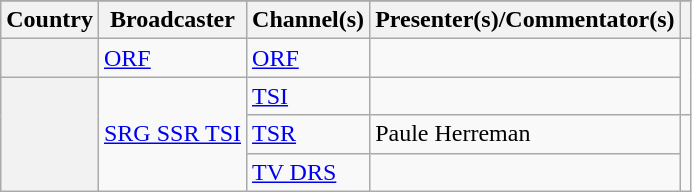<table class="wikitable plainrowheaders">
<tr>
</tr>
<tr>
<th scope="col">Country</th>
<th scope="col">Broadcaster</th>
<th scope="col">Channel(s)</th>
<th scope="col">Presenter(s)/Commentator(s)</th>
<th scope="col"></th>
</tr>
<tr>
<th scope="row"></th>
<td><a href='#'>ORF</a></td>
<td><a href='#'>ORF</a></td>
<td></td>
<td rowspan="2"></td>
</tr>
<tr>
<th scope="rowgroup" rowspan="3"></th>
<td rowspan="3"><a href='#'>SRG SSR TSI</a></td>
<td><a href='#'>TSI</a></td>
<td></td>
</tr>
<tr>
<td><a href='#'>TSR</a></td>
<td>Paule Herreman</td>
<td rowspan="2"></td>
</tr>
<tr>
<td><a href='#'>TV DRS</a></td>
<td></td>
</tr>
</table>
